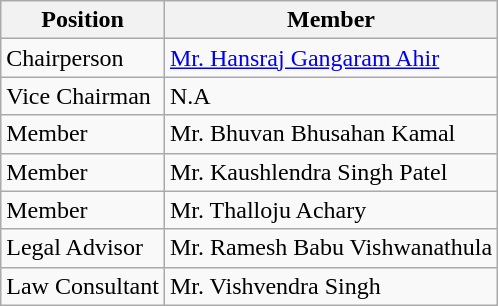<table class="wikitable">
<tr>
<th>Position</th>
<th>Member</th>
</tr>
<tr>
<td>Chairperson</td>
<td><a href='#'>Mr. Hansraj Gangaram Ahir</a></td>
</tr>
<tr>
<td>Vice Chairman</td>
<td>N.A</td>
</tr>
<tr>
<td>Member</td>
<td>Mr. Bhuvan Bhusahan Kamal</td>
</tr>
<tr>
<td>Member</td>
<td>Mr. Kaushlendra Singh Patel</td>
</tr>
<tr>
<td>Member</td>
<td>Mr. Thalloju Achary</td>
</tr>
<tr>
<td>Legal Advisor</td>
<td>Mr. Ramesh Babu Vishwanathula</td>
</tr>
<tr>
<td>Law Consultant</td>
<td>Mr. Vishvendra Singh</td>
</tr>
</table>
